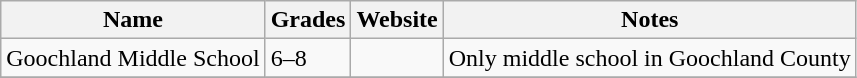<table class="wikitable">
<tr>
<th>Name</th>
<th>Grades</th>
<th>Website</th>
<th>Notes</th>
</tr>
<tr>
<td>Goochland Middle School</td>
<td>6–8</td>
<td></td>
<td>Only middle school in Goochland County</td>
</tr>
<tr>
</tr>
</table>
